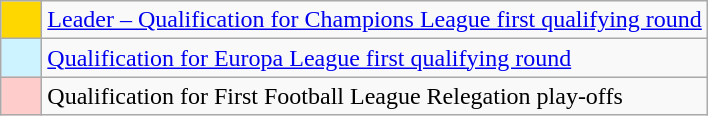<table class="wikitable">
<tr>
<td style="width:20px; background:gold;"></td>
<td><a href='#'>Leader – Qualification for Champions League first qualifying round</a></td>
</tr>
<tr>
<td style="width:20px; background:#CCF3FF;"></td>
<td><a href='#'>Qualification for Europa League first qualifying round</a></td>
</tr>
<tr>
<td style="width:20px; background:#FFCCCC;"></td>
<td>Qualification for First Football League Relegation play-offs</td>
</tr>
</table>
